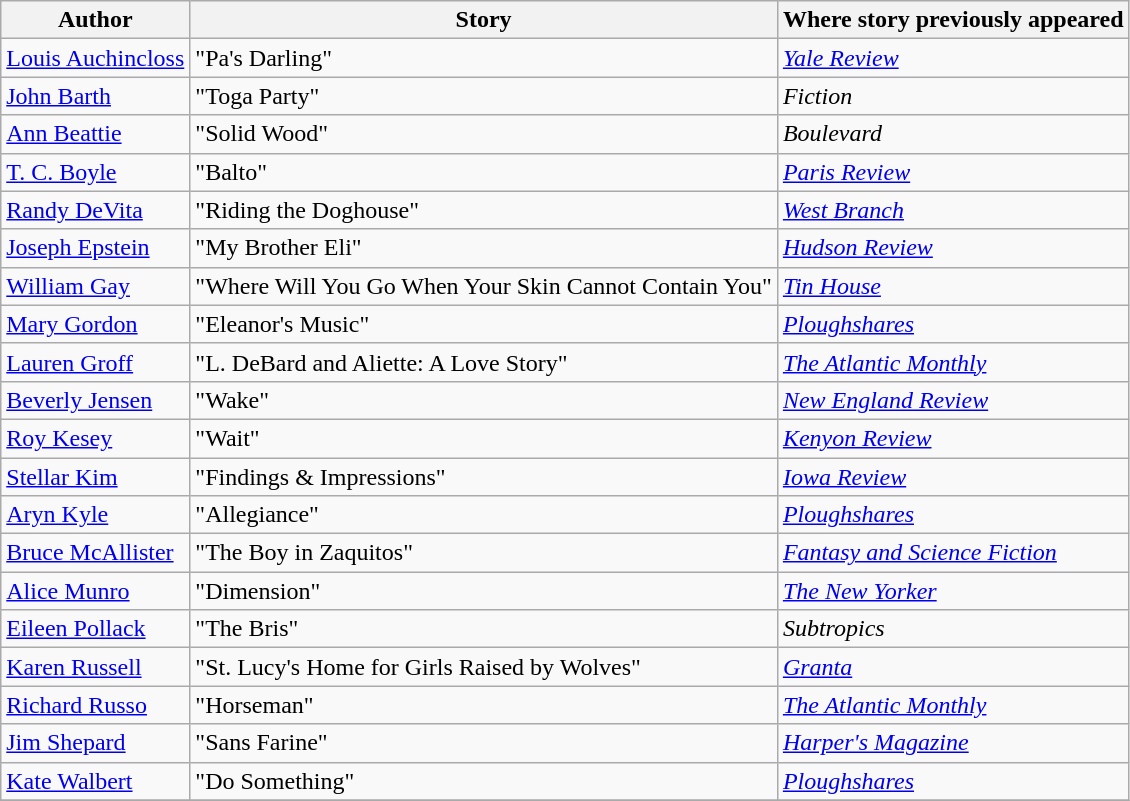<table class="wikitable">
<tr>
<th>Author</th>
<th>Story</th>
<th>Where story previously appeared</th>
</tr>
<tr>
<td><a href='#'>Louis Auchincloss</a></td>
<td>"Pa's Darling"</td>
<td><em><a href='#'>Yale Review</a></em></td>
</tr>
<tr>
<td><a href='#'>John Barth</a></td>
<td>"Toga Party"</td>
<td><em>Fiction</em></td>
</tr>
<tr>
<td><a href='#'>Ann Beattie</a></td>
<td>"Solid Wood"</td>
<td><em>Boulevard</em></td>
</tr>
<tr>
<td><a href='#'>T. C. Boyle</a></td>
<td>"Balto"</td>
<td><em><a href='#'>Paris Review</a></em></td>
</tr>
<tr>
<td><a href='#'>Randy DeVita</a></td>
<td>"Riding the Doghouse"</td>
<td><em><a href='#'>West Branch</a></em></td>
</tr>
<tr>
<td><a href='#'>Joseph Epstein</a></td>
<td>"My Brother Eli"</td>
<td><em><a href='#'>Hudson Review</a></em></td>
</tr>
<tr>
<td><a href='#'>William Gay</a></td>
<td>"Where Will You Go When Your Skin Cannot Contain You"</td>
<td><em><a href='#'>Tin House</a></em></td>
</tr>
<tr>
<td><a href='#'>Mary Gordon</a></td>
<td>"Eleanor's Music"</td>
<td><em><a href='#'>Ploughshares</a></em></td>
</tr>
<tr>
<td><a href='#'>Lauren Groff</a></td>
<td>"L. DeBard and Aliette:  A Love Story"</td>
<td><em><a href='#'>The Atlantic Monthly</a></em></td>
</tr>
<tr>
<td><a href='#'>Beverly Jensen</a></td>
<td>"Wake"</td>
<td><em><a href='#'>New England Review</a></em></td>
</tr>
<tr>
<td><a href='#'>Roy Kesey </a></td>
<td>"Wait"</td>
<td><em><a href='#'>Kenyon Review</a></em></td>
</tr>
<tr>
<td><a href='#'>Stellar Kim</a></td>
<td>"Findings & Impressions"</td>
<td><em><a href='#'>Iowa Review</a></em></td>
</tr>
<tr>
<td><a href='#'>Aryn Kyle</a></td>
<td>"Allegiance"</td>
<td><em><a href='#'>Ploughshares</a></em></td>
</tr>
<tr>
<td><a href='#'>Bruce McAllister</a></td>
<td>"The Boy in Zaquitos"</td>
<td><em><a href='#'>Fantasy and Science Fiction</a></em></td>
</tr>
<tr>
<td><a href='#'>Alice Munro</a></td>
<td>"Dimension"</td>
<td><em><a href='#'>The New Yorker</a></em></td>
</tr>
<tr>
<td><a href='#'>Eileen Pollack</a></td>
<td>"The Bris"</td>
<td><em>Subtropics</em></td>
</tr>
<tr>
<td><a href='#'>Karen Russell</a></td>
<td>"St. Lucy's Home for Girls Raised by Wolves"</td>
<td><em><a href='#'>Granta</a></em></td>
</tr>
<tr>
<td><a href='#'>Richard Russo</a></td>
<td>"Horseman"</td>
<td><em><a href='#'>The Atlantic Monthly</a></em></td>
</tr>
<tr>
<td><a href='#'>Jim Shepard</a></td>
<td>"Sans Farine"</td>
<td><em><a href='#'>Harper's Magazine</a></em></td>
</tr>
<tr>
<td><a href='#'>Kate Walbert </a></td>
<td>"Do Something"</td>
<td><em><a href='#'>Ploughshares</a></em></td>
</tr>
<tr>
</tr>
</table>
